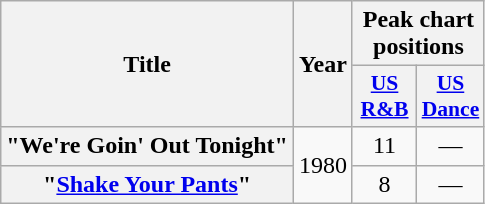<table class="wikitable plainrowheaders" style="text-align:center;">
<tr>
<th scope="col" rowspan="2">Title</th>
<th scope="col" rowspan="2">Year</th>
<th scope="col" colspan="2">Peak chart positions</th>
</tr>
<tr>
<th scope="col" style="width:2.5em;font-size:90%;"><a href='#'>US R&B</a><br></th>
<th scope="col" style="width:2.5em;font-size:90%;"><a href='#'>US Dance</a><br></th>
</tr>
<tr>
<th scope="row">"We're Goin' Out Tonight"</th>
<td rowspan="2">1980</td>
<td>11</td>
<td>—</td>
</tr>
<tr>
<th scope="row">"<a href='#'>Shake Your Pants</a>"</th>
<td>8</td>
<td>—</td>
</tr>
</table>
